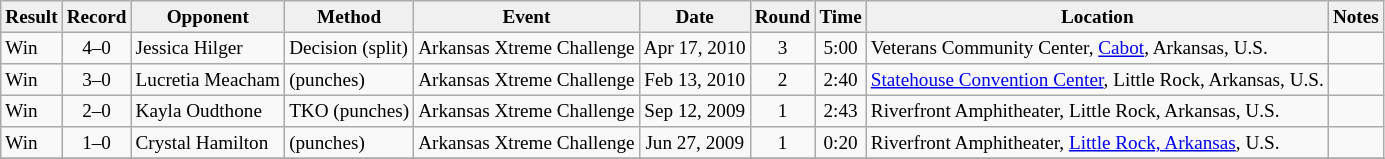<table class="wikitable sortable" border="1" style="font-size:80%; text-align:left;">
<tr>
<td align="center" style="border-style:none none solid solid; background:#f0f0f0;"><strong>Result</strong></td>
<td align="center" style="border-style:none none solid solid; background:#f0f0f0;"><strong>Record</strong></td>
<td align="center" style="border-style:none none solid solid; background:#f0f0f0;"><strong>Opponent</strong></td>
<td align="center" style="border-style:none none solid solid; background:#f0f0f0;"><strong>Method</strong></td>
<td align="center" style="border-style:none none solid solid; background:#f0f0f0;"><strong>Event</strong></td>
<td align="center" style="border-style:none none solid solid; background:#f0f0f0;"><strong>Date</strong></td>
<td align="center" style="border-style:none none solid solid; background:#f0f0f0;"><strong>Round</strong></td>
<td align="center" style="border-style:none none solid solid; background:#f0f0f0;"><strong>Time</strong></td>
<td align="center" style="border-style:none none solid solid; background:#f0f0f0;"><strong>Location</strong></td>
<td align="center" style="border-style:none none solid solid; background:#f0f0f0;"><strong>Notes</strong></td>
</tr>
<tr>
<td>Win</td>
<td align=center>4–0</td>
<td> Jessica Hilger</td>
<td>Decision (split)</td>
<td>Arkansas Xtreme Challenge</td>
<td align=center>Apr 17, 2010</td>
<td align=center>3</td>
<td align=center>5:00</td>
<td>Veterans Community Center, <a href='#'>Cabot</a>, Arkansas, U.S.</td>
<td></td>
</tr>
<tr>
<td>Win</td>
<td align=center>3–0</td>
<td> Lucretia Meacham</td>
<td> (punches)</td>
<td>Arkansas Xtreme Challenge</td>
<td align=center>Feb 13, 2010</td>
<td align=center>2</td>
<td align=center>2:40</td>
<td><a href='#'>Statehouse Convention Center</a>, Little Rock, Arkansas, U.S.</td>
<td></td>
</tr>
<tr>
<td>Win</td>
<td align=center>2–0</td>
<td> Kayla Oudthone</td>
<td>TKO (punches)</td>
<td>Arkansas Xtreme Challenge</td>
<td align=center>Sep 12, 2009</td>
<td align=center>1</td>
<td align=center>2:43</td>
<td>Riverfront Amphitheater, Little Rock, Arkansas, U.S.</td>
<td></td>
</tr>
<tr>
<td>Win</td>
<td align=center>1–0</td>
<td>Crystal Hamilton</td>
<td> (punches)</td>
<td>Arkansas Xtreme Challenge</td>
<td align=center>Jun 27, 2009</td>
<td align=center>1</td>
<td align=center>0:20</td>
<td>Riverfront Amphitheater, <a href='#'>Little Rock, Arkansas</a>, U.S.</td>
<td></td>
</tr>
<tr>
</tr>
</table>
